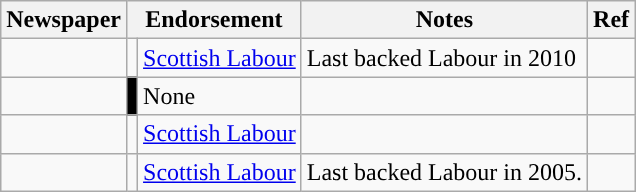<table class="wikitable">
<tr>
<th>Newspaper</th>
<th colspan="2">Endorsement</th>
<th>Notes</th>
<th>Ref</th>
</tr>
<tr>
<td></td>
<td style="background-color: "></td>
<td><a href='#'>Scottish Labour</a></td>
<td>Last backed Labour in 2010</td>
<td></td>
</tr>
<tr>
<td></td>
<td style="background-color:black"></td>
<td>None</td>
<td></td>
<td></td>
</tr>
<tr>
<td></td>
<td style="background-color: "></td>
<td><a href='#'>Scottish Labour</a></td>
<td></td>
<td></td>
</tr>
<tr>
<td></td>
<td style="background-color: "></td>
<td><a href='#'>Scottish Labour</a></td>
<td>Last backed Labour in 2005.</td>
<td></td>
</tr>
</table>
